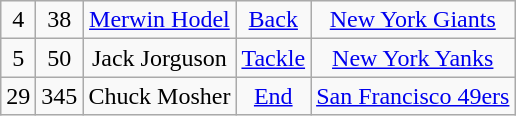<table class="wikitable" style="text-align:center">
<tr>
<td>4</td>
<td>38</td>
<td><a href='#'>Merwin Hodel</a></td>
<td><a href='#'>Back</a></td>
<td><a href='#'>New York Giants</a></td>
</tr>
<tr>
<td>5</td>
<td>50</td>
<td>Jack Jorguson</td>
<td><a href='#'>Tackle</a></td>
<td><a href='#'>New York Yanks</a></td>
</tr>
<tr>
<td>29</td>
<td>345</td>
<td>Chuck Mosher</td>
<td><a href='#'>End</a></td>
<td><a href='#'>San Francisco 49ers</a></td>
</tr>
</table>
